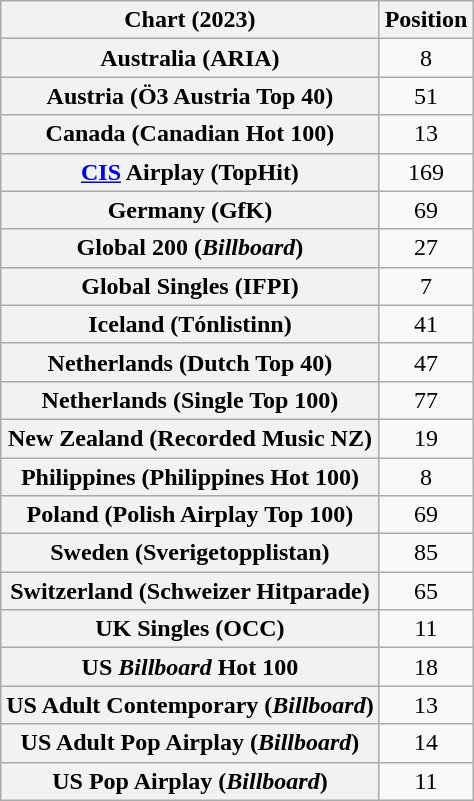<table class="wikitable sortable plainrowheaders" style="text-align:center">
<tr>
<th scope="col">Chart (2023)</th>
<th scope="col">Position</th>
</tr>
<tr>
<th scope="row">Australia (ARIA)</th>
<td>8</td>
</tr>
<tr>
<th scope="row">Austria (Ö3 Austria Top 40)</th>
<td>51</td>
</tr>
<tr>
<th scope="row">Canada (Canadian Hot 100)</th>
<td>13</td>
</tr>
<tr>
<th scope="row"><a href='#'>CIS</a> Airplay (TopHit)</th>
<td>169</td>
</tr>
<tr>
<th scope="row">Germany (GfK)</th>
<td>69</td>
</tr>
<tr>
<th scope="row">Global 200 (<em>Billboard</em>)</th>
<td>27</td>
</tr>
<tr>
<th scope="row">Global Singles (IFPI)</th>
<td>7</td>
</tr>
<tr>
<th scope="row">Iceland (Tónlistinn)</th>
<td>41</td>
</tr>
<tr>
<th scope="row">Netherlands (Dutch Top 40)</th>
<td>47</td>
</tr>
<tr>
<th scope="row">Netherlands (Single Top 100)</th>
<td>77</td>
</tr>
<tr>
<th scope="row">New Zealand (Recorded Music NZ)</th>
<td>19</td>
</tr>
<tr>
<th scope="row">Philippines (Philippines Hot 100)</th>
<td>8</td>
</tr>
<tr>
<th scope="row">Poland (Polish Airplay Top 100)</th>
<td>69</td>
</tr>
<tr>
<th scope="row">Sweden (Sverigetopplistan)</th>
<td>85</td>
</tr>
<tr>
<th scope="row">Switzerland (Schweizer Hitparade)</th>
<td>65</td>
</tr>
<tr>
<th scope="row">UK Singles (OCC)</th>
<td>11</td>
</tr>
<tr>
<th scope="row">US <em>Billboard</em> Hot 100</th>
<td>18</td>
</tr>
<tr>
<th scope="row">US Adult Contemporary (<em>Billboard</em>)</th>
<td>13</td>
</tr>
<tr>
<th scope="row">US Adult Pop Airplay (<em>Billboard</em>)</th>
<td>14</td>
</tr>
<tr>
<th scope="row">US Pop Airplay (<em>Billboard</em>)</th>
<td>11</td>
</tr>
</table>
